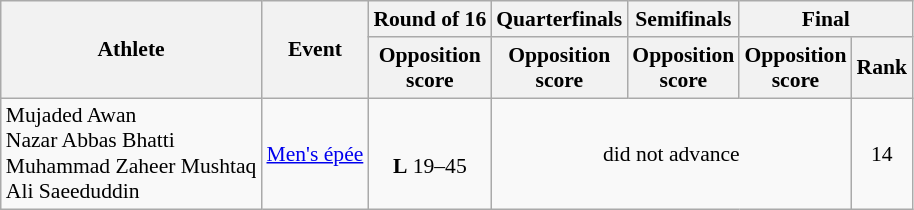<table class=wikitable style=font-size:90%;text-align:center>
<tr>
<th rowspan="2">Athlete</th>
<th rowspan="2">Event</th>
<th>Round of 16</th>
<th>Quarterfinals</th>
<th>Semifinals</th>
<th colspan="2">Final</th>
</tr>
<tr>
<th>Opposition<br> score</th>
<th>Opposition<br> score</th>
<th>Opposition<br> score</th>
<th>Opposition<br> score</th>
<th>Rank</th>
</tr>
<tr>
<td align=left>Mujaded Awan<br>Nazar Abbas Bhatti<br>Muhammad Zaheer Mushtaq<br>Ali Saeeduddin</td>
<td align=left><a href='#'>Men's épée</a></td>
<td><br><strong>L</strong> 19–45</td>
<td colspan=3>did not advance</td>
<td>14</td>
</tr>
</table>
